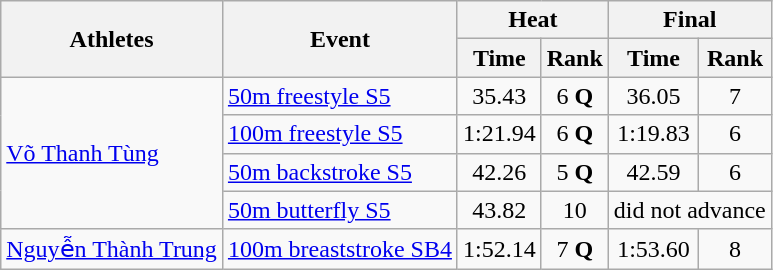<table class=wikitable>
<tr>
<th rowspan="2">Athletes</th>
<th rowspan="2">Event</th>
<th colspan="2">Heat</th>
<th colspan="2">Final</th>
</tr>
<tr>
<th>Time</th>
<th>Rank</th>
<th>Time</th>
<th>Rank</th>
</tr>
<tr align=center>
<td align=left rowspan=4><a href='#'>Võ Thanh Tùng</a></td>
<td align=left><a href='#'>50m freestyle S5</a></td>
<td>35.43</td>
<td>6 <strong>Q</strong></td>
<td>36.05</td>
<td>7</td>
</tr>
<tr align=center>
<td align=left><a href='#'>100m freestyle S5</a></td>
<td>1:21.94</td>
<td>6 <strong>Q</strong></td>
<td>1:19.83</td>
<td>6</td>
</tr>
<tr align=center>
<td align=left><a href='#'>50m backstroke S5</a></td>
<td>42.26</td>
<td>5 <strong>Q</strong></td>
<td>42.59</td>
<td>6</td>
</tr>
<tr align=center>
<td align=left><a href='#'>50m butterfly S5</a></td>
<td>43.82</td>
<td>10</td>
<td colspan=2>did not advance</td>
</tr>
<tr align=center>
<td align=left><a href='#'>Nguyễn Thành Trung</a></td>
<td align=left><a href='#'>100m breaststroke SB4</a></td>
<td>1:52.14</td>
<td>7 <strong>Q</strong></td>
<td>1:53.60</td>
<td>8</td>
</tr>
</table>
